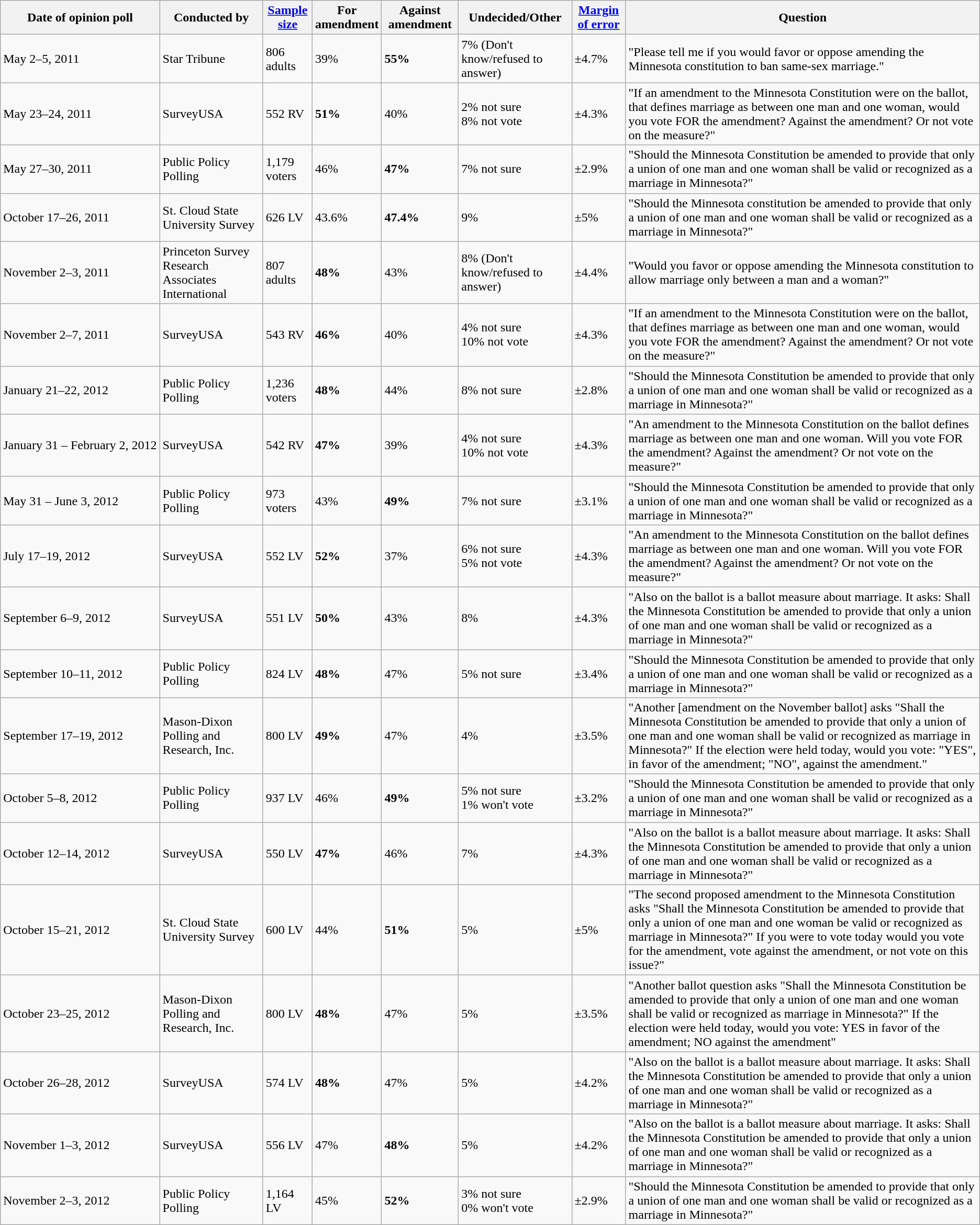<table class="wikitable">
<tr>
<th>Date of opinion poll</th>
<th>Conducted by</th>
<th><a href='#'>Sample size</a></th>
<th width=5%>For amendment</th>
<th>Against amendment</th>
<th>Undecided/Other</th>
<th><a href='#'>Margin of error</a></th>
<th>Question</th>
</tr>
<tr>
<td nowrap>May 2–5, 2011</td>
<td>Star Tribune</td>
<td>806 adults</td>
<td>39%</td>
<td><strong>55%</strong></td>
<td>7% (Don't know/refused to answer)</td>
<td>±4.7%</td>
<td>"Please tell me if you would favor or oppose amending the Minnesota constitution to ban same-sex marriage."</td>
</tr>
<tr>
<td nowrap>May 23–24, 2011</td>
<td>SurveyUSA</td>
<td>552 RV</td>
<td><strong>51%</strong></td>
<td>40%</td>
<td>2% not sure <br> 8% not vote</td>
<td>±4.3%</td>
<td>"If an amendment to the Minnesota Constitution were on the ballot, that defines marriage as between one man and one woman, would you vote FOR the amendment? Against the amendment? Or not vote on the measure?"</td>
</tr>
<tr>
<td nowrap>May 27–30, 2011</td>
<td>Public Policy Polling</td>
<td>1,179 voters</td>
<td>46%</td>
<td><strong>47%</strong></td>
<td>7% not sure</td>
<td>±2.9%</td>
<td>"Should the Minnesota Constitution be amended to provide that only a union of one man and one woman shall be valid or recognized as a marriage in Minnesota?"</td>
</tr>
<tr>
<td nowrap>October 17–26, 2011</td>
<td>St. Cloud State University Survey</td>
<td>626 LV</td>
<td>43.6%</td>
<td><strong>47.4%</strong></td>
<td>9%</td>
<td>±5%</td>
<td>"Should the Minnesota constitution be amended to provide that only a union of one man and one woman shall be valid or recognized as a marriage in Minnesota?"</td>
</tr>
<tr>
<td nowrap>November 2–3, 2011</td>
<td>Princeton Survey Research Associates International</td>
<td>807 adults</td>
<td><strong>48%</strong></td>
<td>43%</td>
<td>8% (Don't know/refused to answer)</td>
<td>±4.4%</td>
<td>"Would you favor or oppose amending the Minnesota constitution to allow marriage only between a man and a woman?"</td>
</tr>
<tr>
<td nowrap>November 2–7, 2011</td>
<td>SurveyUSA</td>
<td>543 RV</td>
<td><strong>46%</strong></td>
<td>40%</td>
<td>4% not sure <br> 10% not vote</td>
<td>±4.3%</td>
<td>"If an amendment to the Minnesota Constitution were on the ballot, that defines marriage as between one man and one woman, would you vote FOR the amendment? Against the amendment? Or not vote on the measure?"</td>
</tr>
<tr>
<td nowrap>January 21–22, 2012</td>
<td>Public Policy Polling</td>
<td>1,236 voters</td>
<td><strong>48%</strong></td>
<td>44%</td>
<td>8% not sure</td>
<td>±2.8%</td>
<td>"Should the Minnesota Constitution be amended to provide that only a union of one man and one woman shall be valid or recognized as a marriage in Minnesota?"</td>
</tr>
<tr>
<td nowrap>January 31 – February 2, 2012</td>
<td>SurveyUSA</td>
<td>542 RV</td>
<td><strong>47%</strong></td>
<td>39%</td>
<td>4% not sure <br> 10% not vote</td>
<td>±4.3%</td>
<td>"An amendment to the Minnesota Constitution on the ballot defines marriage as between one man and one woman. Will you vote FOR the amendment? Against the amendment? Or not vote on the measure?"</td>
</tr>
<tr>
<td nowrap>May 31 – June 3, 2012</td>
<td>Public Policy Polling</td>
<td>973 voters</td>
<td>43%</td>
<td><strong>49%</strong></td>
<td>7% not sure</td>
<td>±3.1%</td>
<td>"Should the Minnesota Constitution be amended to provide that only a union of one man and one woman shall be valid or recognized as a marriage in Minnesota?"</td>
</tr>
<tr>
<td nowrap>July 17–19, 2012</td>
<td>SurveyUSA</td>
<td>552 LV</td>
<td><strong>52%</strong></td>
<td>37%</td>
<td>6% not sure <br> 5% not vote</td>
<td>±4.3%</td>
<td>"An amendment to the Minnesota Constitution on the ballot defines marriage as between one man and one woman. Will you vote FOR the amendment? Against the amendment? Or not vote on the measure?"</td>
</tr>
<tr>
<td nowrap>September 6–9, 2012</td>
<td>SurveyUSA</td>
<td>551 LV</td>
<td><strong>50%</strong></td>
<td>43%</td>
<td>8%</td>
<td>±4.3%</td>
<td>"Also on the ballot is a ballot measure about marriage. It asks: Shall the Minnesota Constitution be amended to provide that only a union of one man and one woman shall be valid or recognized as a marriage in Minnesota?"</td>
</tr>
<tr>
<td nowrap>September 10–11, 2012</td>
<td>Public Policy Polling</td>
<td>824 LV</td>
<td><strong>48%</strong></td>
<td>47%</td>
<td>5% not sure</td>
<td>±3.4%</td>
<td>"Should the Minnesota Constitution be amended to provide that only a union of one man and one woman shall be valid or recognized as a marriage in Minnesota?"</td>
</tr>
<tr>
<td nowrap>September 17–19, 2012</td>
<td>Mason-Dixon Polling and Research, Inc.</td>
<td>800 LV</td>
<td><strong>49%</strong></td>
<td>47%</td>
<td>4%</td>
<td>±3.5%</td>
<td>"Another [amendment on the November ballot] asks "Shall the Minnesota Constitution be amended to provide that only a union of one man and one woman shall be valid or recognized as marriage in Minnesota?" If the election were held today, would you vote: "YES", in favor of the amendment; "NO", against the amendment."</td>
</tr>
<tr>
<td nowrap>October 5–8, 2012</td>
<td>Public Policy Polling</td>
<td>937 LV</td>
<td>46%</td>
<td><strong>49%</strong></td>
<td>5% not sure <br> 1% won't vote</td>
<td>±3.2%</td>
<td>"Should the Minnesota Constitution be amended to provide that only a union of one man and one woman shall be valid or recognized as a marriage in Minnesota?"</td>
</tr>
<tr>
<td nowrap>October 12–14, 2012</td>
<td>SurveyUSA</td>
<td>550 LV</td>
<td><strong>47%</strong></td>
<td>46%</td>
<td>7%</td>
<td>±4.3%</td>
<td>"Also on the ballot is a ballot measure about marriage. It asks: Shall the Minnesota Constitution be amended to provide that only a union of one man and one woman shall be valid or recognized as a marriage in Minnesota?"</td>
</tr>
<tr>
<td nowrap>October 15–21, 2012</td>
<td>St. Cloud State University Survey</td>
<td>600 LV</td>
<td>44%</td>
<td><strong>51%</strong></td>
<td>5%</td>
<td>±5%</td>
<td>"The second proposed amendment to the Minnesota Constitution asks "Shall the Minnesota Constitution be amended to provide that only a union of one man and one woman be valid or recognized as marriage in Minnesota?" If you were to vote today would you vote for the amendment, vote against the amendment, or not vote on this issue?"</td>
</tr>
<tr>
<td nowrap>October 23–25, 2012</td>
<td>Mason-Dixon Polling and Research, Inc.</td>
<td>800 LV</td>
<td><strong>48%</strong></td>
<td>47%</td>
<td>5%</td>
<td>±3.5%</td>
<td>"Another ballot question asks "Shall the Minnesota Constitution be amended to provide that only a union of one man and one woman shall be valid or recognized as marriage in Minnesota?" If the election were held today, would you vote: YES in favor of the amendment; NO against the amendment"</td>
</tr>
<tr>
<td nowrap>October 26–28, 2012</td>
<td>SurveyUSA</td>
<td>574 LV</td>
<td><strong>48%</strong></td>
<td>47%</td>
<td>5%</td>
<td>±4.2%</td>
<td>"Also on the ballot is a ballot measure about marriage. It asks: Shall the Minnesota Constitution be amended to provide that only a union of one man and one woman shall be valid or recognized as a marriage in Minnesota?"</td>
</tr>
<tr>
<td nowrap>November 1–3, 2012</td>
<td>SurveyUSA</td>
<td>556 LV</td>
<td>47%</td>
<td><strong>48%</strong></td>
<td>5%</td>
<td>±4.2%</td>
<td>"Also on the ballot is a ballot measure about marriage. It asks: Shall the Minnesota Constitution be amended to provide that only a union of one man and one woman shall be valid or recognized as a marriage in Minnesota?"</td>
</tr>
<tr>
<td nowrap>November 2–3, 2012</td>
<td>Public Policy Polling</td>
<td>1,164 LV</td>
<td>45%</td>
<td><strong>52%</strong></td>
<td>3% not sure <br> 0% won't vote</td>
<td>±2.9%</td>
<td>"Should the Minnesota Constitution be amended to provide that only a union of one man and one woman shall be valid or recognized as a marriage in Minnesota?"</td>
</tr>
</table>
